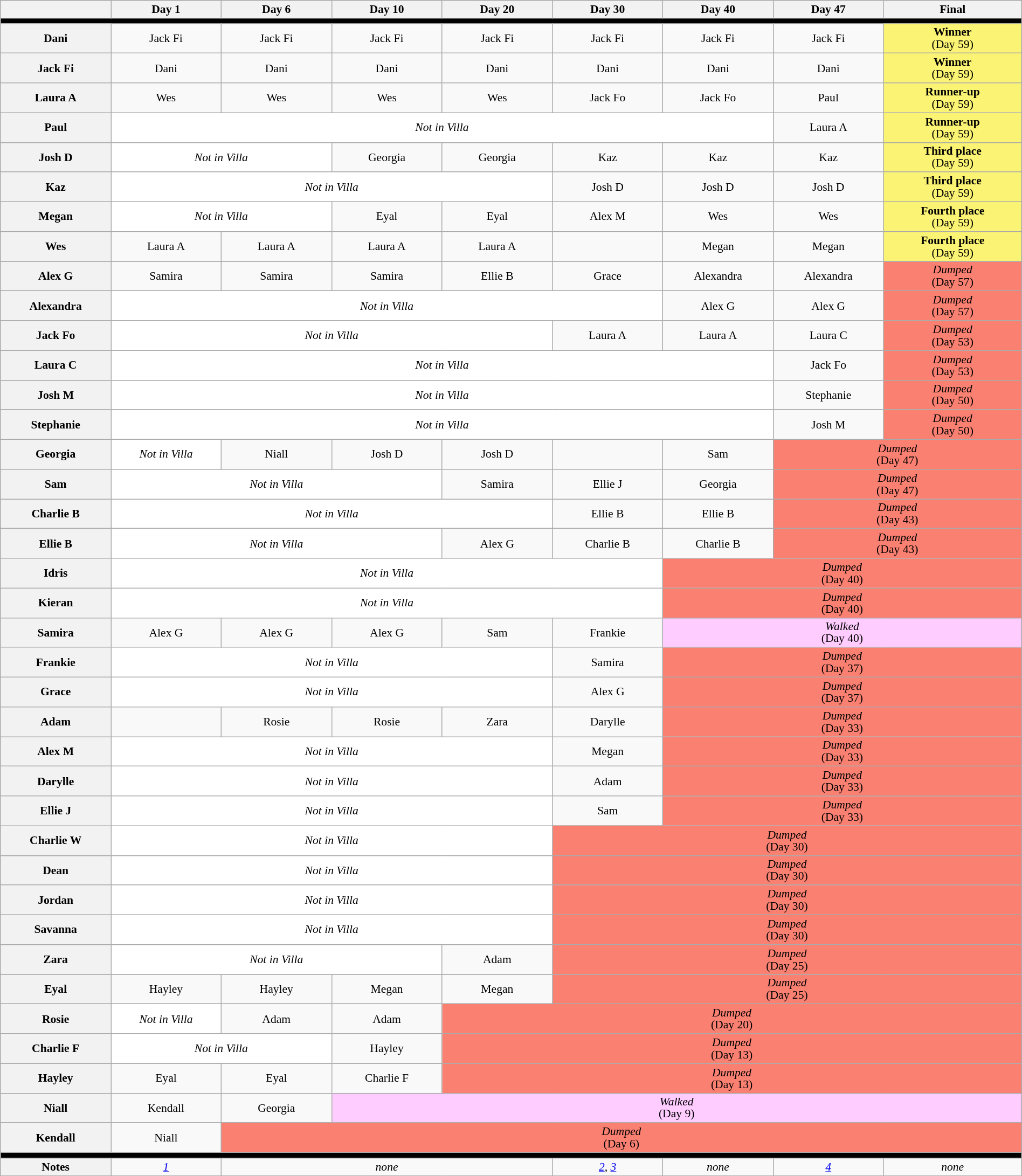<table class="wikitable nowrap" style="text-align:center; font-size:90%; line-height:15px; width:100%">
<tr>
<th style="width:8%"></th>
<th style="width:8%">Day 1</th>
<th style="width:8%">Day 6</th>
<th style="width:8%">Day 10</th>
<th style="width:8%">Day 20</th>
<th style="width:8%">Day 30</th>
<th style="width:8%">Day 40</th>
<th style="width:8%">Day 47</th>
<th style="width:10%">Final</th>
</tr>
<tr>
<th style="background:#000" colspan="9"></th>
</tr>
<tr>
<th>Dani</th>
<td>Jack Fi</td>
<td>Jack Fi</td>
<td>Jack Fi</td>
<td>Jack Fi</td>
<td>Jack Fi</td>
<td>Jack Fi</td>
<td>Jack Fi</td>
<td style="background:#FBF373"><strong>Winner</strong><br> (Day 59)</td>
</tr>
<tr>
<th>Jack Fi</th>
<td>Dani</td>
<td>Dani</td>
<td>Dani</td>
<td>Dani</td>
<td>Dani</td>
<td>Dani</td>
<td>Dani</td>
<td style="background:#FBF373"><strong>Winner</strong><br> (Day 59)</td>
</tr>
<tr>
<th>Laura A</th>
<td>Wes</td>
<td>Wes</td>
<td>Wes</td>
<td>Wes</td>
<td>Jack Fo</td>
<td>Jack Fo</td>
<td>Paul</td>
<td style="background:#FBF373"><strong>Runner-up</strong><br> (Day 59)</td>
</tr>
<tr>
<th>Paul</th>
<td colspan="6" style="background:#fff;"><em>Not in Villa</em></td>
<td>Laura A</td>
<td style="background:#FBF373"><strong>Runner-up</strong><br> (Day 59)</td>
</tr>
<tr>
<th>Josh D</th>
<td colspan="2" style="background:#fff;"><em>Not in Villa</em></td>
<td>Georgia</td>
<td>Georgia</td>
<td>Kaz</td>
<td>Kaz</td>
<td>Kaz</td>
<td style="background:#FBF373"><strong>Third place</strong><br> (Day 59)</td>
</tr>
<tr>
<th>Kaz</th>
<td colspan="4" style="background:#fff;"><em>Not in Villa</em></td>
<td>Josh D</td>
<td>Josh D</td>
<td>Josh D</td>
<td style="background:#FBF373"><strong>Third place</strong><br> (Day 59)</td>
</tr>
<tr>
<th>Megan</th>
<td colspan="2" style="background:#fff;"><em>Not in Villa</em></td>
<td>Eyal</td>
<td>Eyal</td>
<td>Alex M</td>
<td>Wes</td>
<td>Wes</td>
<td style="background:#FBF373"><strong>Fourth place</strong><br> (Day 59)</td>
</tr>
<tr>
<th>Wes</th>
<td>Laura A</td>
<td>Laura A</td>
<td>Laura A</td>
<td>Laura A</td>
<td></td>
<td>Megan</td>
<td>Megan</td>
<td style="background:#FBF373"><strong>Fourth place</strong><br> (Day 59)</td>
</tr>
<tr>
<th>Alex G</th>
<td>Samira</td>
<td>Samira</td>
<td>Samira</td>
<td>Ellie B</td>
<td>Grace</td>
<td>Alexandra</td>
<td>Alexandra</td>
<td style="background:#FA8072"><em>Dumped</em><br> (Day 57)</td>
</tr>
<tr>
<th>Alexandra</th>
<td colspan="5" style="background:#fff;"><em>Not in Villa</em></td>
<td>Alex G</td>
<td>Alex G</td>
<td style="background:#FA8072"><em>Dumped</em><br> (Day 57)</td>
</tr>
<tr>
<th>Jack Fo</th>
<td colspan="4" style="background:#fff;"><em>Not in Villa</em></td>
<td>Laura A</td>
<td>Laura A</td>
<td>Laura C</td>
<td style="background:#FA8072"><em>Dumped</em><br> (Day 53)</td>
</tr>
<tr>
<th>Laura C</th>
<td colspan="6" style="background:#fff;"><em>Not in Villa</em></td>
<td>Jack Fo</td>
<td style="background:#FA8072"><em>Dumped</em><br> (Day 53)</td>
</tr>
<tr>
<th>Josh M</th>
<td colspan="6" style="background:#fff;"><em>Not in Villa</em></td>
<td>Stephanie</td>
<td style="background:#FA8072"><em>Dumped</em><br> (Day 50)</td>
</tr>
<tr>
<th>Stephanie</th>
<td colspan="6" style="background:#fff;"><em>Not in Villa</em></td>
<td>Josh M</td>
<td style="background:#FA8072"><em>Dumped</em><br> (Day 50)</td>
</tr>
<tr>
<th>Georgia</th>
<td style="background:#fff;"><em>Not in Villa</em></td>
<td>Niall</td>
<td>Josh D</td>
<td>Josh D</td>
<td></td>
<td>Sam</td>
<td colspan="2" style="background:#FA8072"><em>Dumped</em><br> (Day 47)</td>
</tr>
<tr>
<th>Sam</th>
<td colspan="3" style="background:#fff;"><em>Not in Villa</em></td>
<td>Samira</td>
<td>Ellie J</td>
<td>Georgia</td>
<td colspan="2" style="background:#FA8072"><em>Dumped</em><br> (Day 47)</td>
</tr>
<tr>
<th>Charlie B</th>
<td colspan="4" style="background:#fff;"><em>Not in Villa</em></td>
<td>Ellie B</td>
<td>Ellie B</td>
<td colspan="2" style="background:#FA8072"><em>Dumped</em><br> (Day 43)</td>
</tr>
<tr>
<th>Ellie B</th>
<td colspan="3" style="background:#fff;"><em>Not in Villa</em></td>
<td>Alex G</td>
<td>Charlie B</td>
<td>Charlie B</td>
<td colspan="2" style="background:#FA8072"><em>Dumped</em><br> (Day 43)</td>
</tr>
<tr>
<th>Idris</th>
<td colspan="5" style="background:#fff;"><em>Not in Villa</em></td>
<td colspan="3" style="background:#FA8072"><em>Dumped</em><br> (Day 40)</td>
</tr>
<tr>
<th>Kieran</th>
<td colspan="5" style="background:#fff;"><em>Not in Villa</em></td>
<td colspan="3" style="background:#FA8072"><em>Dumped</em><br> (Day 40)</td>
</tr>
<tr>
<th>Samira</th>
<td>Alex G</td>
<td>Alex G</td>
<td>Alex G</td>
<td>Sam</td>
<td>Frankie</td>
<td colspan="3" style="background:#FCF"><em>Walked</em><br> (Day 40)</td>
</tr>
<tr>
<th>Frankie</th>
<td colspan="4" style="background:#fff;"><em>Not in Villa</em></td>
<td>Samira</td>
<td colspan="4" style="background:#FA8072"><em>Dumped</em><br> (Day 37)</td>
</tr>
<tr>
<th>Grace</th>
<td colspan="4" style="background:#fff;"><em>Not in Villa</em></td>
<td>Alex G</td>
<td colspan="4" style="background:#FA8072"><em>Dumped</em><br> (Day 37)</td>
</tr>
<tr>
<th>Adam</th>
<td></td>
<td>Rosie</td>
<td>Rosie</td>
<td>Zara</td>
<td>Darylle</td>
<td colspan="4" style="background:#FA8072"><em>Dumped</em><br> (Day 33)</td>
</tr>
<tr>
<th>Alex M</th>
<td colspan="4" style="background:#fff;"><em>Not in Villa</em></td>
<td>Megan</td>
<td colspan="4" style="background:#FA8072"><em>Dumped</em><br> (Day 33)</td>
</tr>
<tr>
<th>Darylle</th>
<td colspan="4" style="background:#fff;"><em>Not in Villa</em></td>
<td>Adam</td>
<td colspan="4" style="background:#FA8072"><em>Dumped</em><br> (Day 33)</td>
</tr>
<tr>
<th>Ellie J</th>
<td colspan="4" style="background:#fff;"><em>Not in Villa</em></td>
<td>Sam</td>
<td colspan="4" style="background:#FA8072"><em>Dumped</em><br> (Day 33)</td>
</tr>
<tr>
<th>Charlie W</th>
<td colspan="4" style="background:#fff;"><em>Not in Villa</em></td>
<td colspan="5" style="background:#FA8072"><em>Dumped</em><br> (Day 30)</td>
</tr>
<tr>
<th>Dean</th>
<td colspan="4" style="background:#fff;"><em>Not in Villa</em></td>
<td colspan="5" style="background:#FA8072"><em>Dumped</em><br> (Day 30)</td>
</tr>
<tr>
<th>Jordan</th>
<td colspan="4" style="background:#fff;"><em>Not in Villa</em></td>
<td colspan="5" style="background:#FA8072"><em>Dumped</em><br> (Day 30)</td>
</tr>
<tr>
<th>Savanna</th>
<td colspan="4" style="background:#fff;"><em>Not in Villa</em></td>
<td colspan="5" style="background:#FA8072"><em>Dumped</em><br> (Day 30)</td>
</tr>
<tr>
<th>Zara</th>
<td colspan="3" style="background:#fff;"><em>Not in Villa</em></td>
<td>Adam</td>
<td colspan="6" style="background:#FA8072"><em>Dumped</em><br> (Day 25)</td>
</tr>
<tr>
<th>Eyal</th>
<td>Hayley</td>
<td>Hayley</td>
<td>Megan</td>
<td>Megan</td>
<td colspan="5" style="background:#FA8072"><em>Dumped</em><br> (Day 25)</td>
</tr>
<tr>
<th>Rosie</th>
<td style="background:#fff;"><em>Not in Villa</em></td>
<td>Adam</td>
<td>Adam</td>
<td colspan="6" style="background:#FA8072"><em>Dumped</em><br> (Day 20)</td>
</tr>
<tr>
<th>Charlie F</th>
<td colspan="2" style="background:#fff;"><em>Not in Villa</em></td>
<td>Hayley</td>
<td colspan="6" style="background:#FA8072"><em>Dumped</em><br> (Day 13)</td>
</tr>
<tr>
<th>Hayley</th>
<td>Eyal</td>
<td>Eyal</td>
<td>Charlie F</td>
<td colspan="6" style="background:#FA8072"><em>Dumped</em><br> (Day 13)</td>
</tr>
<tr>
<th>Niall</th>
<td>Kendall</td>
<td>Georgia</td>
<td colspan="7" style="background:#FCF"><em>Walked</em><br> (Day 9)</td>
</tr>
<tr>
<th>Kendall</th>
<td>Niall</td>
<td colspan="8" style="background:#FA8072"><em>Dumped</em><br> (Day 6)</td>
</tr>
<tr>
<th style="background:#000" colspan="9"></th>
</tr>
<tr>
<th>Notes</th>
<td><em><a href='#'>1</a></em></td>
<td colspan="3"><em>none</em></td>
<td><em><a href='#'>2</a></em>, <em><a href='#'>3</a></em></td>
<td><em>none</em></td>
<td><em><a href='#'>4</a></em></td>
<td><em>none</em></td>
</tr>
</table>
